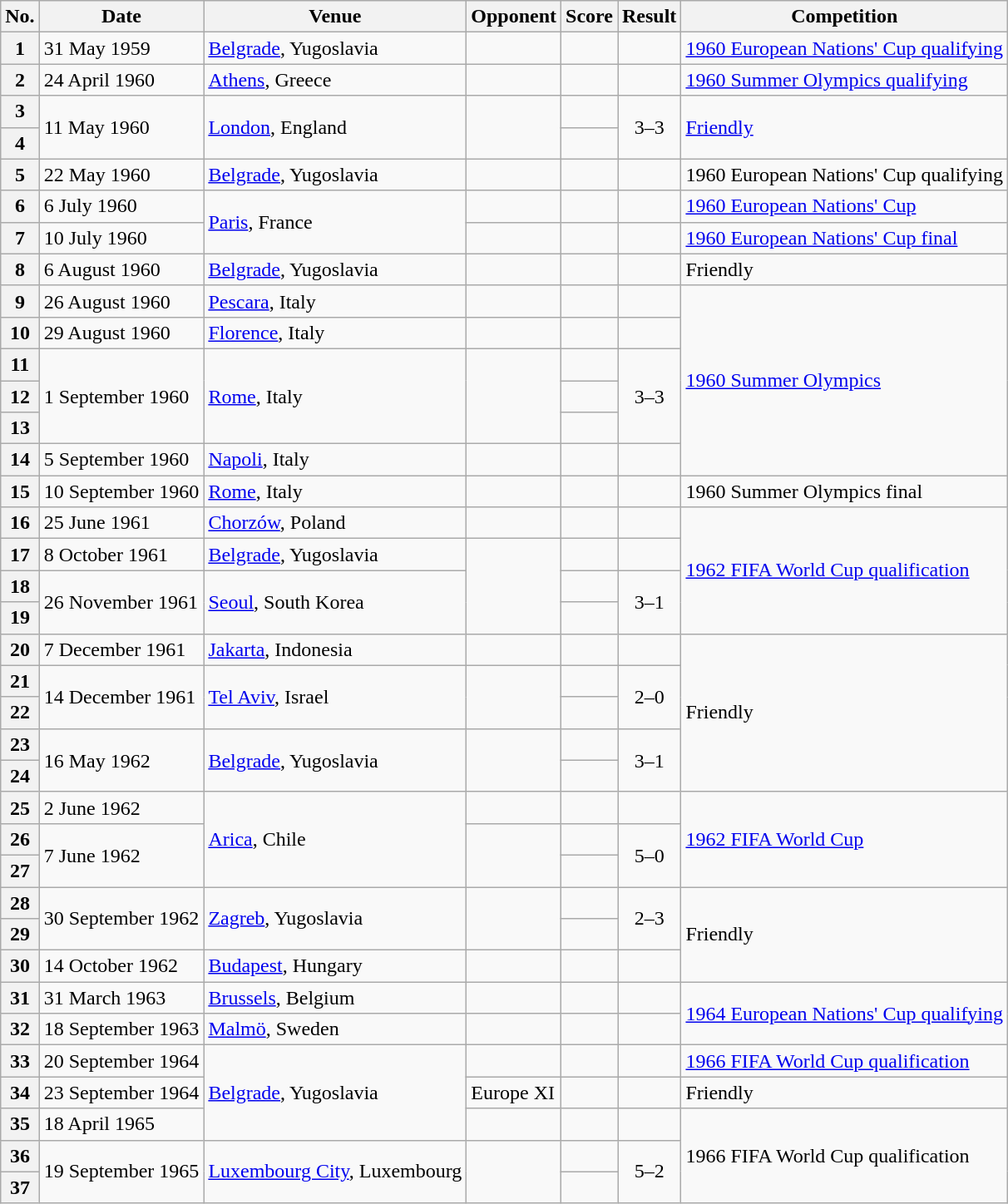<table class="wikitable plainrowheaders sortable">
<tr>
<th scope="col">No.</th>
<th scope="col" data-sort-type="date">Date</th>
<th scope="col">Venue</th>
<th scope="col">Opponent</th>
<th scope="col">Score</th>
<th scope="col">Result</th>
<th scope="col">Competition</th>
</tr>
<tr>
<th scope="row">1</th>
<td>31 May 1959</td>
<td><a href='#'>Belgrade</a>, Yugoslavia</td>
<td></td>
<td></td>
<td></td>
<td><a href='#'>1960 European Nations' Cup qualifying</a></td>
</tr>
<tr>
<th scope="row">2</th>
<td>24 April 1960</td>
<td><a href='#'>Athens</a>, Greece</td>
<td></td>
<td></td>
<td></td>
<td><a href='#'>1960 Summer Olympics qualifying</a></td>
</tr>
<tr>
<th scope="row">3</th>
<td rowspan=2>11 May 1960</td>
<td rowspan=2><a href='#'>London</a>, England</td>
<td rowspan=2></td>
<td align=center></td>
<td rowspan="2" style="text-align:center;">3–3</td>
<td rowspan=2><a href='#'>Friendly</a></td>
</tr>
<tr>
<th scope="row">4</th>
<td></td>
</tr>
<tr>
<th scope="row">5</th>
<td>22 May 1960</td>
<td><a href='#'>Belgrade</a>, Yugoslavia</td>
<td></td>
<td></td>
<td></td>
<td>1960 European Nations' Cup qualifying</td>
</tr>
<tr>
<th scope="row">6</th>
<td>6 July 1960</td>
<td rowspan=2><a href='#'>Paris</a>, France</td>
<td></td>
<td></td>
<td></td>
<td><a href='#'>1960 European Nations' Cup</a></td>
</tr>
<tr>
<th scope="row">7</th>
<td>10 July 1960</td>
<td></td>
<td></td>
<td></td>
<td><a href='#'>1960 European Nations' Cup final</a></td>
</tr>
<tr>
<th scope="row">8</th>
<td>6 August 1960</td>
<td><a href='#'>Belgrade</a>, Yugoslavia</td>
<td></td>
<td></td>
<td></td>
<td>Friendly</td>
</tr>
<tr>
<th scope="row">9</th>
<td>26 August 1960</td>
<td><a href='#'>Pescara</a>, Italy</td>
<td></td>
<td></td>
<td></td>
<td rowspan=6><a href='#'>1960 Summer Olympics</a></td>
</tr>
<tr>
<th scope="row">10</th>
<td>29 August 1960</td>
<td><a href='#'>Florence</a>, Italy</td>
<td></td>
<td></td>
<td></td>
</tr>
<tr>
<th scope="row">11</th>
<td rowspan=3>1 September 1960</td>
<td rowspan=3><a href='#'>Rome</a>, Italy</td>
<td rowspan=3></td>
<td align=center></td>
<td rowspan="3" style="text-align:center;">3–3</td>
</tr>
<tr>
<th scope="row">12</th>
<td></td>
</tr>
<tr>
<th scope="row">13</th>
<td></td>
</tr>
<tr>
<th scope="row">14</th>
<td>5 September 1960</td>
<td><a href='#'>Napoli</a>, Italy</td>
<td></td>
<td></td>
<td></td>
</tr>
<tr>
<th scope="row">15</th>
<td>10 September 1960</td>
<td><a href='#'>Rome</a>, Italy</td>
<td></td>
<td></td>
<td></td>
<td>1960 Summer Olympics final</td>
</tr>
<tr>
<th scope="row">16</th>
<td>25 June 1961</td>
<td><a href='#'>Chorzów</a>, Poland</td>
<td></td>
<td></td>
<td></td>
<td rowspan=4><a href='#'>1962 FIFA World Cup qualification</a></td>
</tr>
<tr>
<th scope="row">17</th>
<td>8 October 1961</td>
<td><a href='#'>Belgrade</a>, Yugoslavia</td>
<td rowspan=3></td>
<td></td>
<td></td>
</tr>
<tr>
<th scope="row">18</th>
<td rowspan=2>26 November 1961</td>
<td rowspan=2><a href='#'>Seoul</a>, South Korea</td>
<td align=center></td>
<td rowspan="2" style="text-align:center;">3–1</td>
</tr>
<tr>
<th scope="row">19</th>
<td></td>
</tr>
<tr>
<th scope="row">20</th>
<td>7 December 1961</td>
<td><a href='#'>Jakarta</a>, Indonesia</td>
<td></td>
<td></td>
<td></td>
<td rowspan=5>Friendly</td>
</tr>
<tr>
<th scope="row">21</th>
<td rowspan=2>14 December 1961</td>
<td rowspan=2><a href='#'>Tel Aviv</a>, Israel</td>
<td rowspan=2></td>
<td align=center></td>
<td rowspan="2" style="text-align:center;">2–0</td>
</tr>
<tr>
<th scope="row">22</th>
<td></td>
</tr>
<tr>
<th scope="row">23</th>
<td rowspan=2>16 May 1962</td>
<td rowspan=2><a href='#'>Belgrade</a>, Yugoslavia</td>
<td rowspan=2></td>
<td align=center></td>
<td rowspan="2" style="text-align:center;">3–1</td>
</tr>
<tr>
<th scope="row">24</th>
<td></td>
</tr>
<tr>
<th scope="row">25</th>
<td>2 June 1962</td>
<td rowspan=3><a href='#'>Arica</a>, Chile</td>
<td></td>
<td></td>
<td></td>
<td rowspan=3><a href='#'>1962 FIFA World Cup</a></td>
</tr>
<tr>
<th scope="row">26</th>
<td rowspan=2>7 June 1962</td>
<td rowspan=2></td>
<td></td>
<td rowspan=2 style="text-align:center;">5–0</td>
</tr>
<tr>
<th scope="row">27</th>
<td></td>
</tr>
<tr>
<th scope="row">28</th>
<td rowspan=2>30 September 1962</td>
<td rowspan=2><a href='#'>Zagreb</a>, Yugoslavia</td>
<td rowspan=2></td>
<td></td>
<td rowspan=2 style="text-align:center;">2–3</td>
<td rowspan=3>Friendly</td>
</tr>
<tr>
<th scope="row">29</th>
<td></td>
</tr>
<tr>
<th scope="row">30</th>
<td>14 October 1962</td>
<td><a href='#'>Budapest</a>, Hungary</td>
<td></td>
<td></td>
<td></td>
</tr>
<tr>
<th scope="row">31</th>
<td>31 March 1963</td>
<td><a href='#'>Brussels</a>, Belgium</td>
<td></td>
<td></td>
<td></td>
<td rowspan=2><a href='#'>1964 European Nations' Cup qualifying</a></td>
</tr>
<tr>
<th scope="row">32</th>
<td>18 September 1963</td>
<td><a href='#'>Malmö</a>, Sweden</td>
<td></td>
<td></td>
<td></td>
</tr>
<tr>
<th scope="row">33</th>
<td>20 September 1964</td>
<td rowspan=3><a href='#'>Belgrade</a>, Yugoslavia</td>
<td></td>
<td></td>
<td></td>
<td><a href='#'>1966 FIFA World Cup qualification</a></td>
</tr>
<tr>
<th scope="row">34</th>
<td>23 September 1964</td>
<td>Europe XI</td>
<td></td>
<td></td>
<td>Friendly</td>
</tr>
<tr>
<th scope="row">35</th>
<td>18 April 1965</td>
<td></td>
<td></td>
<td></td>
<td rowspan=3>1966 FIFA World Cup qualification</td>
</tr>
<tr>
<th scope="row">36</th>
<td rowspan=2>19 September 1965</td>
<td rowspan=2><a href='#'>Luxembourg City</a>, Luxembourg</td>
<td rowspan=2></td>
<td></td>
<td rowspan=2 style="text-align:center;">5–2</td>
</tr>
<tr>
<th scope="row">37</th>
<td></td>
</tr>
</table>
